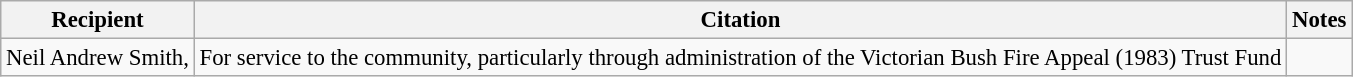<table class="wikitable" style="font-size:95%;">
<tr>
<th>Recipient</th>
<th>Citation</th>
<th>Notes</th>
</tr>
<tr>
<td>Neil Andrew Smith, </td>
<td>For service to the community, particularly through administration of the Victorian Bush Fire Appeal (1983) Trust Fund</td>
<td></td>
</tr>
</table>
